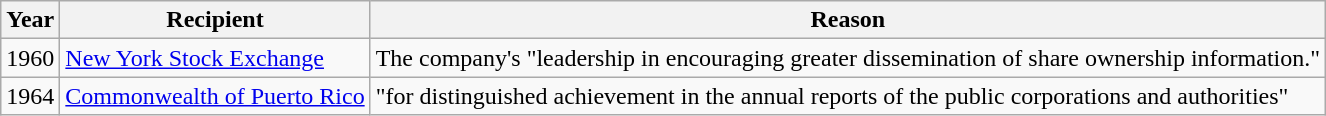<table class="wikitable">
<tr>
<th>Year</th>
<th>Recipient</th>
<th>Reason</th>
</tr>
<tr>
<td>1960</td>
<td><a href='#'>New York Stock Exchange</a></td>
<td>The company's "leadership in encouraging  greater dissemination of share ownership information."</td>
</tr>
<tr>
<td>1964</td>
<td><a href='#'>Commonwealth of Puerto Rico</a></td>
<td>"for distinguished achievement in the annual reports of the public corporations and authorities"</td>
</tr>
</table>
